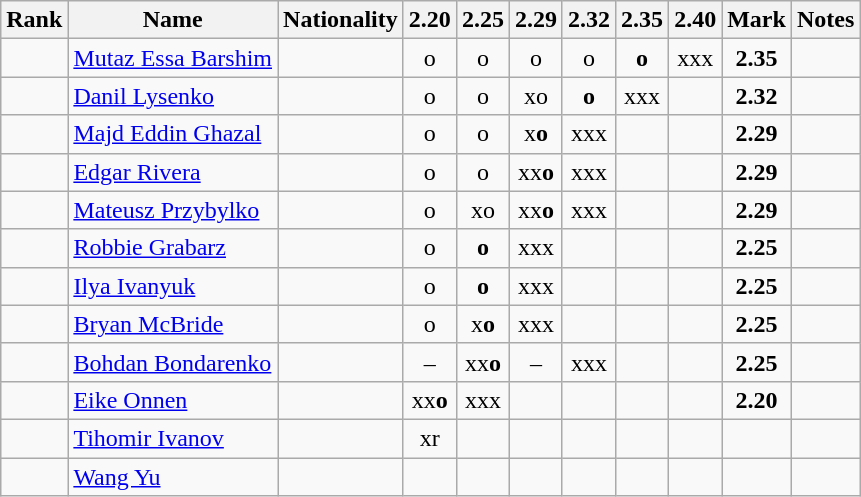<table class="wikitable sortable" style="text-align:center">
<tr>
<th>Rank</th>
<th>Name</th>
<th>Nationality</th>
<th>2.20</th>
<th>2.25</th>
<th>2.29</th>
<th>2.32</th>
<th>2.35</th>
<th>2.40</th>
<th>Mark</th>
<th>Notes</th>
</tr>
<tr>
<td></td>
<td align=left><a href='#'>Mutaz Essa Barshim</a></td>
<td align=left></td>
<td>o</td>
<td>o</td>
<td>o</td>
<td>o</td>
<td><strong>o</strong></td>
<td>xxx</td>
<td><strong>2.35</strong></td>
<td></td>
</tr>
<tr>
<td></td>
<td align=left><a href='#'>Danil Lysenko</a></td>
<td align=left></td>
<td>o</td>
<td>o</td>
<td>xo</td>
<td><strong>o</strong></td>
<td>xxx</td>
<td></td>
<td><strong>2.32</strong></td>
<td></td>
</tr>
<tr>
<td></td>
<td align=left><a href='#'>Majd Eddin Ghazal</a></td>
<td align=left></td>
<td>o</td>
<td>o</td>
<td>x<strong>o</strong></td>
<td>xxx</td>
<td></td>
<td></td>
<td><strong>2.29</strong></td>
<td></td>
</tr>
<tr>
<td></td>
<td align=left><a href='#'>Edgar Rivera</a></td>
<td align=left></td>
<td>o</td>
<td>o</td>
<td>xx<strong>o</strong></td>
<td>xxx</td>
<td></td>
<td></td>
<td><strong>2.29</strong></td>
<td></td>
</tr>
<tr>
<td></td>
<td align=left><a href='#'>Mateusz Przybylko</a></td>
<td align=left></td>
<td>o</td>
<td>xo</td>
<td>xx<strong>o</strong></td>
<td>xxx</td>
<td></td>
<td></td>
<td><strong>2.29</strong></td>
<td></td>
</tr>
<tr>
<td></td>
<td align=left><a href='#'>Robbie Grabarz</a></td>
<td align=left></td>
<td>o</td>
<td><strong>o</strong></td>
<td>xxx</td>
<td></td>
<td></td>
<td></td>
<td><strong>2.25</strong></td>
<td></td>
</tr>
<tr>
<td></td>
<td align=left><a href='#'>Ilya Ivanyuk</a></td>
<td align=left></td>
<td>o</td>
<td><strong>o</strong></td>
<td>xxx</td>
<td></td>
<td></td>
<td></td>
<td><strong>2.25</strong></td>
<td></td>
</tr>
<tr>
<td></td>
<td align=left><a href='#'>Bryan McBride</a></td>
<td align=left></td>
<td>o</td>
<td>x<strong>o</strong></td>
<td>xxx</td>
<td></td>
<td></td>
<td></td>
<td><strong>2.25</strong></td>
<td></td>
</tr>
<tr>
<td></td>
<td align=left><a href='#'>Bohdan Bondarenko</a></td>
<td align=left></td>
<td>–</td>
<td>xx<strong>o</strong></td>
<td>–</td>
<td>xxx</td>
<td></td>
<td></td>
<td><strong>2.25</strong></td>
<td></td>
</tr>
<tr>
<td></td>
<td align=left><a href='#'>Eike Onnen</a></td>
<td align=left></td>
<td>xx<strong>o</strong></td>
<td>xxx</td>
<td></td>
<td></td>
<td></td>
<td></td>
<td><strong>2.20</strong></td>
<td></td>
</tr>
<tr>
<td></td>
<td align=left><a href='#'>Tihomir Ivanov</a></td>
<td align=left></td>
<td>xr</td>
<td></td>
<td></td>
<td></td>
<td></td>
<td></td>
<td><strong></strong></td>
<td></td>
</tr>
<tr>
<td></td>
<td align=left><a href='#'>Wang Yu</a></td>
<td align=left></td>
<td></td>
<td></td>
<td></td>
<td></td>
<td></td>
<td></td>
<td></td>
<td></td>
</tr>
</table>
